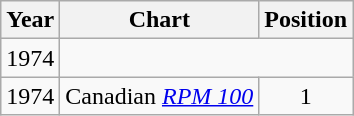<table class="wikitable">
<tr>
<th>Year</th>
<th>Chart</th>
<th>Position</th>
</tr>
<tr>
<td>1974<br></td>
</tr>
<tr>
<td>1974</td>
<td>Canadian <em><a href='#'>RPM 100</a></em></td>
<td align="center">1</td>
</tr>
</table>
